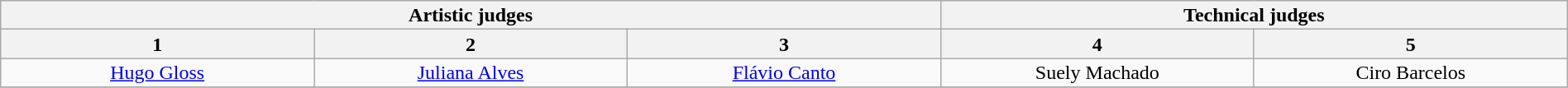<table class="wikitable" style="font-size:100%; line-height:16px; text-align:center" width="100%">
<tr>
<th colspan=3>Artistic judges</th>
<th colspan=2>Technical judges</th>
</tr>
<tr>
<th width="20.0%">1</th>
<th width="20.0%">2</th>
<th width="20.0%">3</th>
<th width="20.0%">4</th>
<th width="20.0%">5</th>
</tr>
<tr>
<td><a href='#'>Hugo Gloss</a></td>
<td><a href='#'>Juliana Alves</a></td>
<td><a href='#'>Flávio Canto</a></td>
<td>Suely Machado</td>
<td>Ciro Barcelos</td>
</tr>
<tr>
</tr>
</table>
